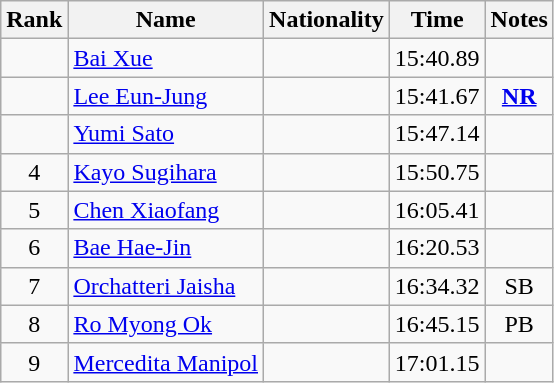<table class="wikitable sortable" style="text-align:center">
<tr>
<th>Rank</th>
<th>Name</th>
<th>Nationality</th>
<th>Time</th>
<th>Notes</th>
</tr>
<tr>
<td></td>
<td align=left><a href='#'>Bai Xue</a></td>
<td align=left></td>
<td>15:40.89</td>
<td></td>
</tr>
<tr>
<td></td>
<td align=left><a href='#'>Lee Eun-Jung</a></td>
<td align=left></td>
<td>15:41.67</td>
<td><strong><a href='#'>NR</a></strong></td>
</tr>
<tr>
<td></td>
<td align=left><a href='#'>Yumi Sato</a></td>
<td align=left></td>
<td>15:47.14</td>
<td></td>
</tr>
<tr>
<td>4</td>
<td align=left><a href='#'>Kayo Sugihara</a></td>
<td align=left></td>
<td>15:50.75</td>
<td></td>
</tr>
<tr>
<td>5</td>
<td align=left><a href='#'>Chen Xiaofang</a></td>
<td align=left></td>
<td>16:05.41</td>
<td></td>
</tr>
<tr>
<td>6</td>
<td align=left><a href='#'>Bae Hae-Jin</a></td>
<td align=left></td>
<td>16:20.53</td>
<td></td>
</tr>
<tr>
<td>7</td>
<td align=left><a href='#'>Orchatteri Jaisha</a></td>
<td align=left></td>
<td>16:34.32</td>
<td>SB</td>
</tr>
<tr>
<td>8</td>
<td align=left><a href='#'>Ro Myong Ok</a></td>
<td align=left></td>
<td>16:45.15</td>
<td>PB</td>
</tr>
<tr>
<td>9</td>
<td align=left><a href='#'>Mercedita Manipol</a></td>
<td align=left></td>
<td>17:01.15</td>
<td></td>
</tr>
</table>
